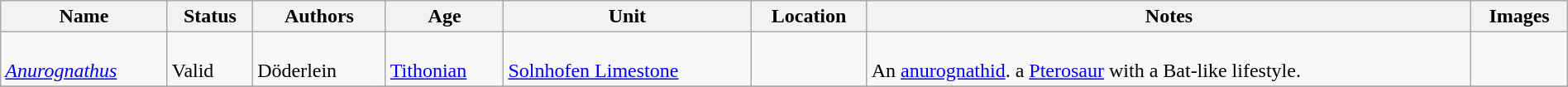<table class="wikitable sortable" align="center" width="100%">
<tr>
<th>Name</th>
<th>Status</th>
<th colspan="2">Authors</th>
<th>Age</th>
<th>Unit</th>
<th>Location</th>
<th>Notes</th>
<th>Images</th>
</tr>
<tr>
<td><br><em><a href='#'>Anurognathus</a></em></td>
<td><br>Valid</td>
<td style="border-right:0px" valign="top"><br>Döderlein</td>
<td style="border-left:0px" valign="top"></td>
<td><br><a href='#'>Tithonian</a></td>
<td><br><a href='#'>Solnhofen Limestone</a></td>
<td><br></td>
<td><br>An <a href='#'>anurognathid</a>. a <a href='#'>Pterosaur</a> with a Bat-like lifestyle.</td>
<td></td>
</tr>
<tr>
</tr>
</table>
